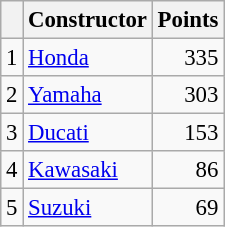<table class="wikitable" style="font-size: 95%;">
<tr>
<th></th>
<th>Constructor</th>
<th>Points</th>
</tr>
<tr>
<td align=center>1</td>
<td> <a href='#'>Honda</a></td>
<td align=right>335</td>
</tr>
<tr>
<td align=center>2</td>
<td> <a href='#'>Yamaha</a></td>
<td align=right>303</td>
</tr>
<tr>
<td align=center>3</td>
<td> <a href='#'>Ducati</a></td>
<td align=right>153</td>
</tr>
<tr>
<td align=center>4</td>
<td> <a href='#'>Kawasaki</a></td>
<td align=right>86</td>
</tr>
<tr>
<td align=center>5</td>
<td> <a href='#'>Suzuki</a></td>
<td align=right>69</td>
</tr>
</table>
